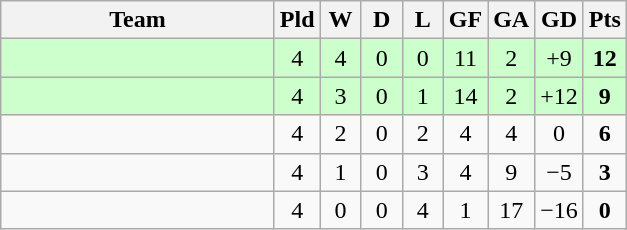<table class="wikitable" style="text-align: center;">
<tr>
<th width=175>Team</th>
<th width=20>Pld</th>
<th width=20>W</th>
<th width=20>D</th>
<th width=20>L</th>
<th width=20>GF</th>
<th width=20>GA</th>
<th width=20>GD</th>
<th width=20>Pts</th>
</tr>
<tr bgcolor=ccffcc>
<td style="text-align:left;"></td>
<td>4</td>
<td>4</td>
<td>0</td>
<td>0</td>
<td>11</td>
<td>2</td>
<td>+9</td>
<td><strong>12</strong></td>
</tr>
<tr bgcolor=ccffcc>
<td style="text-align:left;"></td>
<td>4</td>
<td>3</td>
<td>0</td>
<td>1</td>
<td>14</td>
<td>2</td>
<td>+12</td>
<td><strong>9</strong></td>
</tr>
<tr>
<td style="text-align:left;"></td>
<td>4</td>
<td>2</td>
<td>0</td>
<td>2</td>
<td>4</td>
<td>4</td>
<td>0</td>
<td><strong>6</strong></td>
</tr>
<tr>
<td style="text-align:left;"></td>
<td>4</td>
<td>1</td>
<td>0</td>
<td>3</td>
<td>4</td>
<td>9</td>
<td>−5</td>
<td><strong>3</strong></td>
</tr>
<tr>
<td style="text-align:left;"></td>
<td>4</td>
<td>0</td>
<td>0</td>
<td>4</td>
<td>1</td>
<td>17</td>
<td>−16</td>
<td><strong>0</strong></td>
</tr>
</table>
